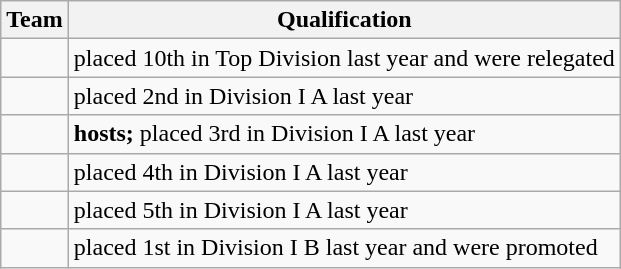<table class="wikitable">
<tr>
<th>Team</th>
<th>Qualification</th>
</tr>
<tr>
<td></td>
<td>placed 10th in Top Division last year and were relegated</td>
</tr>
<tr>
<td></td>
<td>placed 2nd in Division I A last year</td>
</tr>
<tr>
<td></td>
<td><strong>hosts;</strong> placed 3rd in Division I A last year</td>
</tr>
<tr>
<td></td>
<td>placed 4th in Division I A last year</td>
</tr>
<tr>
<td></td>
<td>placed 5th in Division I A last year</td>
</tr>
<tr>
<td></td>
<td>placed 1st in Division I B last year and were promoted</td>
</tr>
</table>
